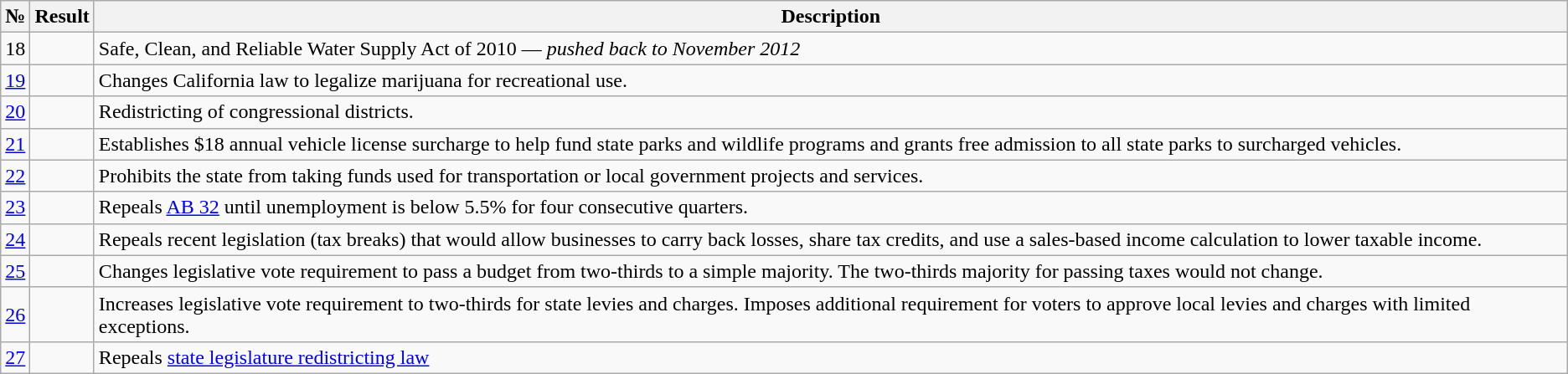<table class="wikitable">
<tr>
<th scope="col">№</th>
<th scope="col">Result</th>
<th scope="col">Description</th>
</tr>
<tr>
<td>18</td>
<td></td>
<td>Safe, Clean, and Reliable Water Supply Act of 2010 — <em>pushed back to November 2012</em></td>
</tr>
<tr>
<td><a href='#'>19</a></td>
<td></td>
<td>Changes California law to legalize marijuana for recreational use.</td>
</tr>
<tr>
<td><a href='#'>20</a></td>
<td></td>
<td>Redistricting of congressional districts.</td>
</tr>
<tr>
<td><a href='#'>21</a></td>
<td></td>
<td>Establishes $18 annual vehicle license surcharge to help fund state parks and wildlife programs and grants free admission to all state parks to surcharged vehicles.</td>
</tr>
<tr>
<td><a href='#'>22</a></td>
<td></td>
<td>Prohibits the state from taking funds used for transportation or local government projects and services.</td>
</tr>
<tr>
<td><a href='#'>23</a></td>
<td></td>
<td>Repeals <a href='#'>AB 32</a> until unemployment is below 5.5% for four consecutive quarters.</td>
</tr>
<tr>
<td><a href='#'>24</a></td>
<td></td>
<td>Repeals recent legislation (tax breaks) that would allow businesses to carry back losses, share tax credits, and use a sales-based income calculation to lower taxable income.</td>
</tr>
<tr>
<td><a href='#'>25</a></td>
<td></td>
<td>Changes legislative vote requirement to pass a budget from two-thirds to a simple majority. The two-thirds majority for passing taxes would not change.</td>
</tr>
<tr>
<td><a href='#'>26</a></td>
<td></td>
<td>Increases legislative vote requirement to two-thirds for state levies and charges. Imposes additional requirement for voters to approve local levies and charges with limited exceptions.</td>
</tr>
<tr>
<td><a href='#'>27</a></td>
<td></td>
<td>Repeals <a href='#'>state legislature redistricting law</a></td>
</tr>
</table>
